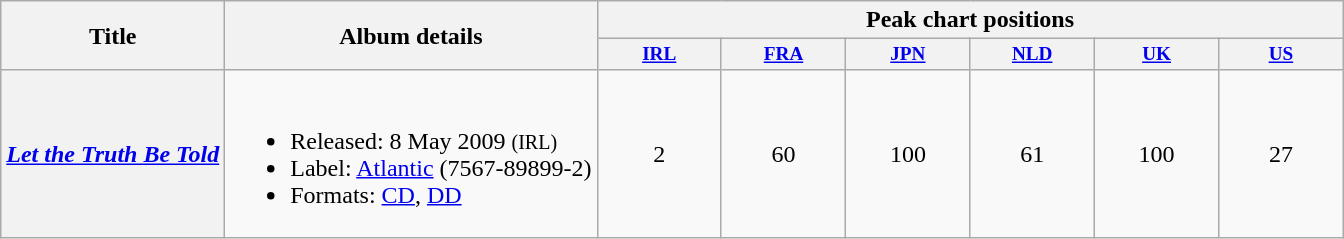<table class="wikitable plainrowheaders" style="text-align:left">
<tr>
<th scope="col" rowspan="2">Title</th>
<th scope="col" rowspan="2">Album details</th>
<th scope="col" colspan="6">Peak chart positions</th>
</tr>
<tr>
<th scope="col" style="font-size:80%; width:6em"><a href='#'>IRL</a><br></th>
<th scope="col" style="font-size:80%; width:6em"><a href='#'>FRA</a><br></th>
<th scope="col" style="font-size:80%; width:6em"><a href='#'>JPN</a><br></th>
<th scope="col" style="font-size:80%; width:6em"><a href='#'>NLD</a><br></th>
<th scope="col" style="font-size:80%; width:6em"><a href='#'>UK</a><br></th>
<th scope="col" style="font-size:80%; width:6em"><a href='#'>US</a><br></th>
</tr>
<tr>
<th scope="row"><em><a href='#'>Let the Truth Be Told</a></em></th>
<td><br><ul><li>Released: 8 May 2009 <small>(IRL)</small></li><li>Label: <a href='#'>Atlantic</a> (7567-89899-2)</li><li>Formats: <a href='#'>CD</a>, <a href='#'>DD</a></li></ul></td>
<td style="text-align:center">2</td>
<td style="text-align:center">60</td>
<td style="text-align:center">100</td>
<td style="text-align:center">61</td>
<td style="text-align:center">100</td>
<td style="text-align:center">27</td>
</tr>
</table>
